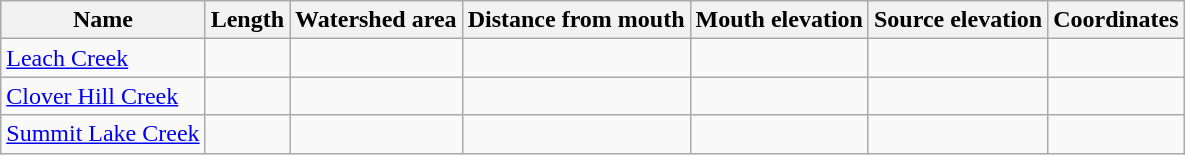<table class="wikitable sortable">
<tr>
<th>Name</th>
<th>Length</th>
<th>Watershed area</th>
<th>Distance from mouth</th>
<th>Mouth elevation</th>
<th>Source elevation</th>
<th>Coordinates</th>
</tr>
<tr>
<td><a href='#'>Leach Creek</a></td>
<td></td>
<td></td>
<td></td>
<td></td>
<td></td>
<td></td>
</tr>
<tr>
<td><a href='#'>Clover Hill Creek</a></td>
<td></td>
<td></td>
<td></td>
<td></td>
<td></td>
<td></td>
</tr>
<tr>
<td><a href='#'>Summit Lake Creek</a></td>
<td></td>
<td></td>
<td></td>
<td></td>
<td></td>
<td></td>
</tr>
</table>
